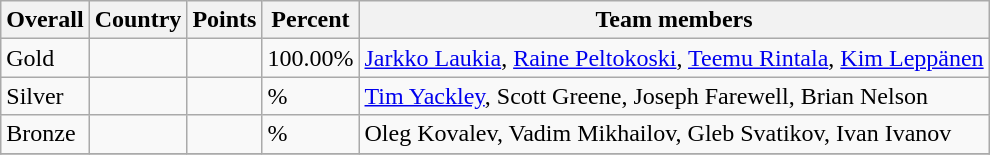<table class="wikitable" style="text-align: left;">
<tr>
<th>Overall</th>
<th>Country</th>
<th>Points</th>
<th>Percent</th>
<th>Team members</th>
</tr>
<tr>
<td> Gold</td>
<td></td>
<td></td>
<td>100.00%</td>
<td><a href='#'>Jarkko Laukia</a>, <a href='#'>Raine Peltokoski</a>, <a href='#'>Teemu Rintala</a>, <a href='#'>Kim Leppänen</a></td>
</tr>
<tr>
<td> Silver</td>
<td></td>
<td></td>
<td>%</td>
<td><a href='#'>Tim Yackley</a>, Scott Greene, Joseph Farewell, Brian Nelson</td>
</tr>
<tr>
<td> Bronze</td>
<td></td>
<td></td>
<td>%</td>
<td>Oleg Kovalev, Vadim Mikhailov, Gleb Svatikov, Ivan Ivanov</td>
</tr>
<tr>
</tr>
</table>
